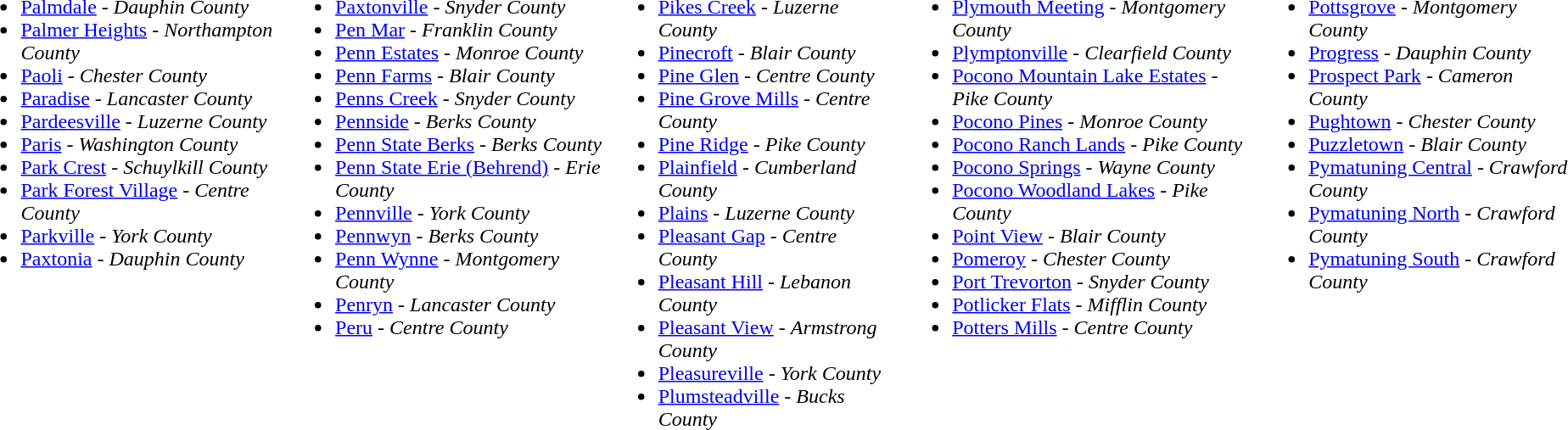<table>
<tr valign=top>
<td><br><ul><li><a href='#'>Palmdale</a> - <em>Dauphin County</em></li><li><a href='#'>Palmer Heights</a> - <em>Northampton County</em></li><li><a href='#'>Paoli</a> - <em>Chester County</em></li><li><a href='#'>Paradise</a> - <em>Lancaster County</em></li><li><a href='#'>Pardeesville</a> - <em>Luzerne County</em></li><li><a href='#'>Paris</a> - <em>Washington County</em></li><li><a href='#'>Park Crest</a> - <em>Schuylkill County</em></li><li><a href='#'>Park Forest Village</a> - <em>Centre County</em></li><li><a href='#'>Parkville</a> - <em>York County</em></li><li><a href='#'>Paxtonia</a> - <em>Dauphin County</em></li></ul></td>
<td><br><ul><li><a href='#'>Paxtonville</a> - <em>Snyder County</em></li><li><a href='#'>Pen Mar</a> - <em>Franklin County</em></li><li><a href='#'>Penn Estates</a> - <em>Monroe County</em></li><li><a href='#'>Penn Farms</a> - <em>Blair County</em></li><li><a href='#'>Penns Creek</a> - <em>Snyder County</em></li><li><a href='#'>Pennside</a> - <em>Berks County</em></li><li><a href='#'>Penn State Berks</a> - <em>Berks County</em></li><li><a href='#'>Penn State Erie (Behrend)</a> - <em>Erie County</em></li><li><a href='#'>Pennville</a> - <em>York County</em></li><li><a href='#'>Pennwyn</a> - <em>Berks County</em></li><li><a href='#'>Penn Wynne</a> - <em>Montgomery County</em></li><li><a href='#'>Penryn</a> - <em>Lancaster County</em></li><li><a href='#'>Peru</a> - <em>Centre County</em></li></ul></td>
<td><br><ul><li><a href='#'>Pikes Creek</a> - <em>Luzerne County</em></li><li><a href='#'>Pinecroft</a> - <em>Blair County</em></li><li><a href='#'>Pine Glen</a> - <em>Centre County</em></li><li><a href='#'>Pine Grove Mills</a> - <em>Centre County</em></li><li><a href='#'>Pine Ridge</a> - <em>Pike County</em></li><li><a href='#'>Plainfield</a> - <em>Cumberland County</em></li><li><a href='#'>Plains</a> - <em>Luzerne County</em></li><li><a href='#'>Pleasant Gap</a> - <em>Centre County</em></li><li><a href='#'>Pleasant Hill</a> - <em>Lebanon County</em></li><li><a href='#'>Pleasant View</a> - <em>Armstrong County</em></li><li><a href='#'>Pleasureville</a> - <em>York County</em></li><li><a href='#'>Plumsteadville</a> - <em>Bucks County</em></li></ul></td>
<td><br><ul><li><a href='#'>Plymouth Meeting</a> - <em>Montgomery County</em></li><li><a href='#'>Plymptonville</a> - <em>Clearfield County</em></li><li><a href='#'>Pocono Mountain Lake Estates</a> - <em>Pike County</em></li><li><a href='#'>Pocono Pines</a> - <em>Monroe County</em></li><li><a href='#'>Pocono Ranch Lands</a> - <em>Pike County</em></li><li><a href='#'>Pocono Springs</a> - <em>Wayne County</em></li><li><a href='#'>Pocono Woodland Lakes</a> - <em>Pike County</em></li><li><a href='#'>Point View</a> - <em>Blair County</em></li><li><a href='#'>Pomeroy</a> - <em>Chester County</em></li><li><a href='#'>Port Trevorton</a> - <em>Snyder County</em></li><li><a href='#'>Potlicker Flats</a> - <em>Mifflin County</em></li><li><a href='#'>Potters Mills</a> - <em>Centre County</em></li></ul></td>
<td><br><ul><li><a href='#'>Pottsgrove</a> - <em>Montgomery County</em></li><li><a href='#'>Progress</a> - <em>Dauphin County</em></li><li><a href='#'>Prospect Park</a> - <em>Cameron County</em></li><li><a href='#'>Pughtown</a> - <em>Chester County</em></li><li><a href='#'>Puzzletown</a> - <em>Blair County</em></li><li><a href='#'>Pymatuning Central</a> - <em>Crawford County</em></li><li><a href='#'>Pymatuning North</a> - <em>Crawford County</em></li><li><a href='#'>Pymatuning South</a> - <em>Crawford County</em></li></ul></td>
</tr>
</table>
